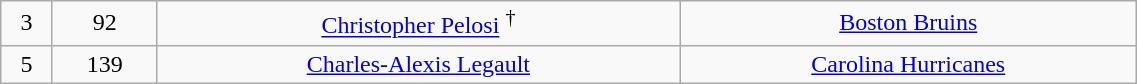<table class="wikitable" width="60%">
<tr align="center" bgcolor="">
<td>3</td>
<td>92</td>
<td><a href='#'>Christopher Pelosi</a> <sup>†</sup></td>
<td><a href='#'>Boston Bruins</a></td>
</tr>
<tr align="center" bgcolor="">
<td>5</td>
<td>139</td>
<td><a href='#'>Charles-Alexis Legault</a></td>
<td><a href='#'>Carolina Hurricanes</a></td>
</tr>
</table>
